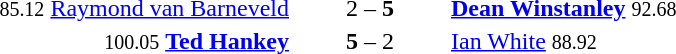<table style="text-align:center">
<tr>
<th width=223></th>
<th width=100></th>
<th width=223></th>
</tr>
<tr>
<td align=right><small><span>85.12</span></small> <a href='#'>Raymond van Barneveld</a> </td>
<td>2 – <strong>5</strong></td>
<td align=left> <strong><a href='#'>Dean Winstanley</a></strong> <small><span>92.68</span></small></td>
</tr>
<tr>
<td align=right><small><span>100.05</span></small> <strong><a href='#'>Ted Hankey</a></strong> </td>
<td><strong>5</strong> – 2</td>
<td align=left> <a href='#'>Ian White</a> <small><span>88.92</span></small></td>
</tr>
</table>
